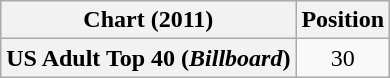<table class="wikitable plainrowheaders" style="text-align:center">
<tr>
<th scope="col">Chart (2011)</th>
<th scope="col">Position</th>
</tr>
<tr>
<th scope="row">US Adult Top 40 (<em>Billboard</em>)</th>
<td>30</td>
</tr>
</table>
